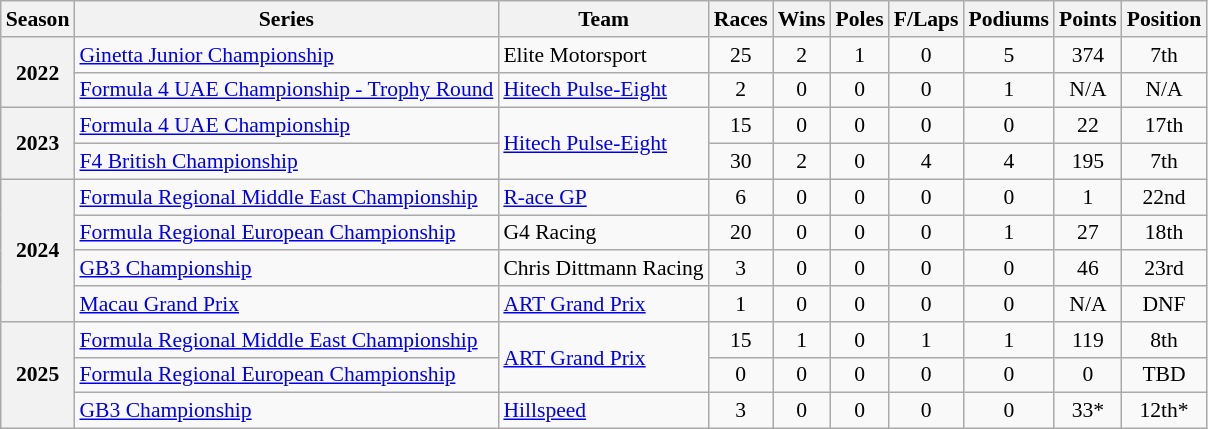<table class="wikitable" style="font-size: 90%; text-align:center">
<tr>
<th>Season</th>
<th>Series</th>
<th>Team</th>
<th>Races</th>
<th>Wins</th>
<th>Poles</th>
<th>F/Laps</th>
<th>Podiums</th>
<th>Points</th>
<th>Position</th>
</tr>
<tr>
<th rowspan="2">2022</th>
<td style="text-align:left"><a href='#'>Ginetta Junior Championship</a></td>
<td style="text-align:left">Elite Motorsport</td>
<td>25</td>
<td>2</td>
<td>1</td>
<td>0</td>
<td>5</td>
<td>374</td>
<td>7th</td>
</tr>
<tr>
<td style="text-align:left"><a href='#'>Formula 4 UAE Championship - Trophy Round</a></td>
<td style="text-align:left"><a href='#'>Hitech Pulse-Eight</a></td>
<td>2</td>
<td>0</td>
<td>0</td>
<td>0</td>
<td>1</td>
<td>N/A</td>
<td>N/A</td>
</tr>
<tr>
<th rowspan="2">2023</th>
<td style="text-align:left"><a href='#'>Formula 4 UAE Championship</a></td>
<td rowspan="2" style="text-align:left"><a href='#'>Hitech Pulse-Eight</a></td>
<td>15</td>
<td>0</td>
<td>0</td>
<td>0</td>
<td>0</td>
<td>22</td>
<td>17th</td>
</tr>
<tr>
<td style="text-align:left"><a href='#'>F4 British Championship</a></td>
<td>30</td>
<td>2</td>
<td>0</td>
<td>4</td>
<td>4</td>
<td>195</td>
<td>7th</td>
</tr>
<tr>
<th rowspan="4">2024</th>
<td align="left"><a href='#'>Formula Regional Middle East Championship</a></td>
<td align="left"><a href='#'>R-ace GP</a></td>
<td>6</td>
<td>0</td>
<td>0</td>
<td>0</td>
<td>0</td>
<td>1</td>
<td>22nd</td>
</tr>
<tr>
<td align="left"><a href='#'>Formula Regional European Championship</a></td>
<td align="left">G4 Racing</td>
<td>20</td>
<td>0</td>
<td>0</td>
<td>0</td>
<td>1</td>
<td>27</td>
<td>18th</td>
</tr>
<tr>
<td align=left><a href='#'>GB3 Championship</a></td>
<td align=left>Chris Dittmann Racing</td>
<td>3</td>
<td>0</td>
<td>0</td>
<td>0</td>
<td>0</td>
<td>46</td>
<td>23rd</td>
</tr>
<tr>
<td align=left><a href='#'>Macau Grand Prix</a></td>
<td align=left><a href='#'>ART Grand Prix</a></td>
<td>1</td>
<td>0</td>
<td>0</td>
<td>0</td>
<td>0</td>
<td>N/A</td>
<td>DNF</td>
</tr>
<tr>
<th rowspan="3">2025</th>
<td align="left"><a href='#'>Formula Regional Middle East Championship</a></td>
<td rowspan="2" align="left"><a href='#'>ART Grand Prix</a></td>
<td>15</td>
<td>1</td>
<td>0</td>
<td>1</td>
<td>1</td>
<td>119</td>
<td>8th</td>
</tr>
<tr>
<td align="left"><a href='#'>Formula Regional European Championship</a></td>
<td>0</td>
<td>0</td>
<td>0</td>
<td>0</td>
<td>0</td>
<td>0</td>
<td>TBD</td>
</tr>
<tr>
<td align=left><a href='#'>GB3 Championship</a></td>
<td align=left><a href='#'>Hillspeed</a></td>
<td>3</td>
<td>0</td>
<td>0</td>
<td>0</td>
<td>0</td>
<td>33*</td>
<td>12th*</td>
</tr>
</table>
